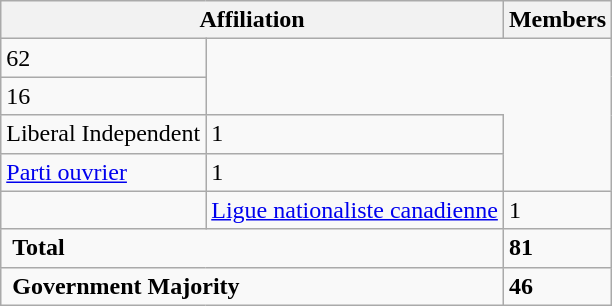<table class="wikitable">
<tr>
<th colspan="2">Affiliation</th>
<th>Members</th>
</tr>
<tr>
<td>62</td>
</tr>
<tr>
<td>16</td>
</tr>
<tr>
<td align=left>Liberal Independent</td>
<td>1</td>
</tr>
<tr>
<td align=left><a href='#'>Parti ouvrier</a></td>
<td>1</td>
</tr>
<tr>
<td></td>
<td><a href='#'>Ligue nationaliste canadienne</a></td>
<td>1</td>
</tr>
<tr>
<td colspan="2" rowspan="1" align=left> <strong>Total</strong><br></td>
<td><strong>81</strong></td>
</tr>
<tr>
<td colspan="2" rowspan="1" align=left> <strong>Government Majority</strong><br></td>
<td><strong>46</strong></td>
</tr>
</table>
